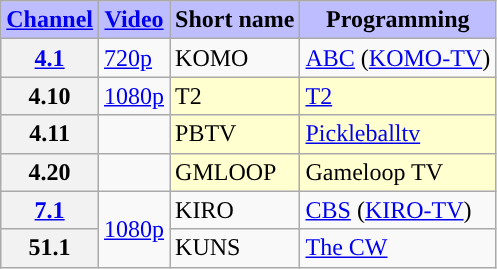<table class="wikitable">
<tr>
<th style="background-color: #bdbdff" scope = "col"><a href='#'>Channel</a></th>
<th style="background-color: #bdbdff" scope = "col"><a href='#'>Video</a></th>
<th style="background-color: #bdbdff" scope = "col">Short name</th>
<th style="background-color: #bdbdff" scope = "col">Programming</th>
</tr>
<tr>
<th scope = "row"><a href='#'>4.1</a></th>
<td><a href='#'>720p</a></td>
<td>KOMO</td>
<td><a href='#'>ABC</a> (<a href='#'>KOMO-TV</a>)</td>
</tr>
<tr>
<th scope = "row">4.10</th>
<td><a href='#'>1080p</a></td>
<td style="background-color:#ffffd0">T2</td>
<td style="background-color:#ffffd0"><a href='#'>T2</a></td>
</tr>
<tr>
<th scope = "row">4.11</th>
<td></td>
<td style="background-color:#ffffd0">PBTV</td>
<td style="background-color:#ffffd0"><a href='#'>Pickleballtv</a></td>
</tr>
<tr>
<th scope = "row">4.20</th>
<td></td>
<td style="background-color:#ffffd0">GMLOOP</td>
<td style="background-color:#ffffd0">Gameloop TV</td>
</tr>
<tr>
<th scope = "row"><a href='#'>7.1</a></th>
<td rowspan=2><a href='#'>1080p</a></td>
<td>KIRO</td>
<td><a href='#'>CBS</a> (<a href='#'>KIRO-TV</a>)</td>
</tr>
<tr>
<th scope = "row">51.1</th>
<td>KUNS</td>
<td><a href='#'>The CW</a></td>
</tr>
</table>
